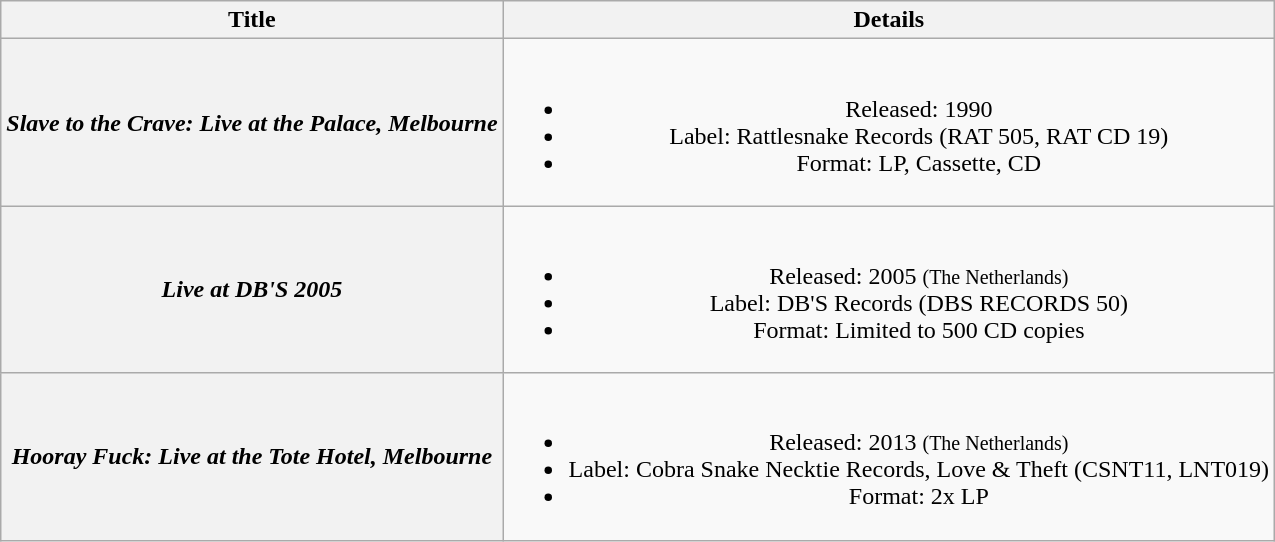<table class="wikitable plainrowheaders" style="text-align:center;" border="1">
<tr>
<th>Title</th>
<th>Details</th>
</tr>
<tr>
<th scope="row"><em>Slave to the Crave: Live at the Palace, Melbourne</em></th>
<td><br><ul><li>Released: 1990</li><li>Label: Rattlesnake Records (RAT 505, RAT CD 19)</li><li>Format: LP, Cassette, CD</li></ul></td>
</tr>
<tr>
<th scope="row"><em>Live at DB'S 2005</em></th>
<td><br><ul><li>Released: 2005 <small>(The Netherlands)</small></li><li>Label: DB'S Records (DBS RECORDS 50)</li><li>Format: Limited to 500 CD copies</li></ul></td>
</tr>
<tr>
<th scope="row"><em>Hooray Fuck: Live at the Tote Hotel, Melbourne</em></th>
<td><br><ul><li>Released: 2013 <small>(The Netherlands)</small></li><li>Label: Cobra Snake Necktie Records, Love & Theft (CSNT11, LNT019)</li><li>Format: 2x LP</li></ul></td>
</tr>
</table>
